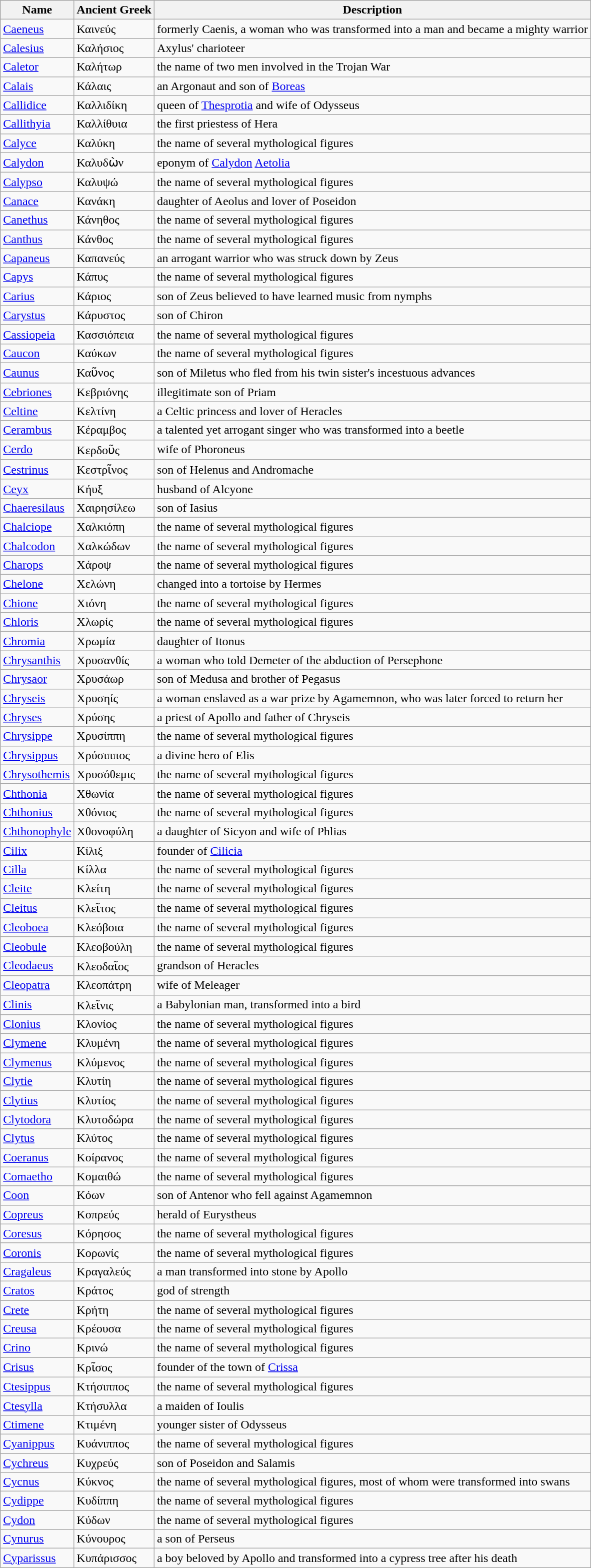<table class="wikitable">
<tr>
<th>Name</th>
<th>Ancient Greek</th>
<th>Description</th>
</tr>
<tr>
<td><a href='#'>Caeneus</a></td>
<td>Καινεύς</td>
<td>formerly Caenis, a woman who was transformed into a man and became a mighty warrior</td>
</tr>
<tr>
<td><a href='#'>Calesius</a></td>
<td>Καλήσιος</td>
<td>Axylus' charioteer</td>
</tr>
<tr>
<td><a href='#'>Caletor</a></td>
<td>Καλήτωρ</td>
<td>the name of two men involved in the Trojan War</td>
</tr>
<tr>
<td><a href='#'>Calais</a></td>
<td>Κάλαις</td>
<td>an Argonaut and son of <a href='#'>Boreas</a></td>
</tr>
<tr>
<td><a href='#'>Callidice</a></td>
<td>Καλλιδίκη</td>
<td>queen of <a href='#'>Thesprotia</a> and wife of Odysseus</td>
</tr>
<tr>
<td><a href='#'>Callithyia</a></td>
<td>Καλλίθυια</td>
<td>the first priestess of Hera</td>
</tr>
<tr>
<td><a href='#'>Calyce</a></td>
<td>Καλύκη</td>
<td>the name of several mythological figures</td>
</tr>
<tr>
<td><a href='#'>Calydon</a></td>
<td>Καλυδὼν</td>
<td>eponym of <a href='#'>Calydon</a> <a href='#'>Aetolia</a></td>
</tr>
<tr>
<td><a href='#'>Calypso</a></td>
<td>Καλυψώ</td>
<td>the name of several mythological figures</td>
</tr>
<tr>
<td><a href='#'>Canace</a></td>
<td>Κανάκη</td>
<td>daughter of Aeolus and lover of Poseidon</td>
</tr>
<tr>
<td><a href='#'>Canethus</a></td>
<td>Κάνηθος</td>
<td>the name of several mythological figures</td>
</tr>
<tr>
<td><a href='#'>Canthus</a></td>
<td>Κάνθος</td>
<td>the name of several mythological figures</td>
</tr>
<tr>
<td><a href='#'>Capaneus</a></td>
<td>Καπανεύς</td>
<td>an arrogant warrior who was struck down by Zeus</td>
</tr>
<tr>
<td><a href='#'>Capys</a></td>
<td>Κάπυς</td>
<td>the name of several mythological figures</td>
</tr>
<tr>
<td><a href='#'>Carius</a></td>
<td>Κάριος</td>
<td>son of Zeus believed to have learned music from nymphs</td>
</tr>
<tr>
<td><a href='#'>Carystus</a></td>
<td>Κάρυστος</td>
<td>son of Chiron</td>
</tr>
<tr>
<td><a href='#'>Cassiopeia</a></td>
<td>Κασσιόπεια</td>
<td>the name of several mythological figures</td>
</tr>
<tr>
<td><a href='#'>Caucon</a></td>
<td>Καύκων</td>
<td>the name of several mythological figures</td>
</tr>
<tr>
<td><a href='#'>Caunus</a></td>
<td>Καῦνος</td>
<td>son of Miletus who fled from his twin sister's incestuous advances</td>
</tr>
<tr>
<td><a href='#'>Cebriones</a></td>
<td>Κεβριόνης</td>
<td>illegitimate son of Priam</td>
</tr>
<tr>
<td><a href='#'>Celtine</a></td>
<td>Κελτίνη</td>
<td>a Celtic princess and lover of Heracles</td>
</tr>
<tr>
<td><a href='#'>Cerambus</a></td>
<td>Κέραμβος</td>
<td>a talented yet arrogant singer who was transformed into a beetle</td>
</tr>
<tr>
<td><a href='#'>Cerdo</a></td>
<td>Κερδοῦς</td>
<td>wife of Phoroneus</td>
</tr>
<tr>
<td><a href='#'>Cestrinus</a></td>
<td>Κεστρῖνος</td>
<td>son of Helenus and Andromache</td>
</tr>
<tr>
<td><a href='#'>Ceyx</a></td>
<td>Κήυξ</td>
<td>husband of Alcyone</td>
</tr>
<tr>
<td><a href='#'>Chaeresilaus</a></td>
<td>Χαιρησίλεω</td>
<td>son of Iasius</td>
</tr>
<tr>
<td><a href='#'>Chalciope</a></td>
<td>Χαλκιόπη</td>
<td>the name of several mythological figures</td>
</tr>
<tr>
<td><a href='#'>Chalcodon</a></td>
<td>Χαλκώδων</td>
<td>the name of several mythological figures</td>
</tr>
<tr>
<td><a href='#'>Charops</a></td>
<td>Χάροψ</td>
<td>the name of several mythological figures</td>
</tr>
<tr>
<td><a href='#'>Chelone</a></td>
<td>Χελώνη</td>
<td>changed into a tortoise by Hermes</td>
</tr>
<tr>
<td><a href='#'>Chione</a></td>
<td>Χιόνη</td>
<td>the name of several mythological figures</td>
</tr>
<tr>
<td><a href='#'>Chloris</a></td>
<td>Χλωρίς</td>
<td>the name of several mythological figures</td>
</tr>
<tr>
<td><a href='#'>Chromia</a></td>
<td>Χρωμία</td>
<td>daughter of Itonus</td>
</tr>
<tr>
<td><a href='#'>Chrysanthis</a></td>
<td>Χρυσανθίς</td>
<td>a woman who told Demeter of the abduction of Persephone</td>
</tr>
<tr>
<td><a href='#'>Chrysaor</a></td>
<td>Χρυσάωρ</td>
<td>son of Medusa and brother of Pegasus</td>
</tr>
<tr>
<td><a href='#'>Chryseis</a></td>
<td>Χρυσηίς</td>
<td>a woman enslaved as a war prize by Agamemnon, who was later forced to return her</td>
</tr>
<tr>
<td><a href='#'>Chryses</a></td>
<td>Χρύσης</td>
<td>a priest of Apollo and father of Chryseis</td>
</tr>
<tr>
<td><a href='#'>Chrysippe</a></td>
<td>Χρυσίππη</td>
<td>the name of several mythological figures</td>
</tr>
<tr>
<td><a href='#'>Chrysippus</a></td>
<td>Χρύσιππος</td>
<td>a divine hero of Elis</td>
</tr>
<tr>
<td><a href='#'>Chrysothemis</a></td>
<td>Χρυσόθεμις</td>
<td>the name of several mythological figures</td>
</tr>
<tr>
<td><a href='#'>Chthonia</a></td>
<td>Χθωνία</td>
<td>the name of several mythological figures</td>
</tr>
<tr>
<td><a href='#'>Chthonius</a></td>
<td>Χθόνιος</td>
<td>the name of several mythological figures</td>
</tr>
<tr>
<td><a href='#'>Chthonophyle</a></td>
<td>Χθονοφύλη</td>
<td>a daughter of Sicyon and wife of Phlias</td>
</tr>
<tr>
<td><a href='#'>Cilix</a></td>
<td>Κίλιξ</td>
<td>founder of <a href='#'>Cilicia</a></td>
</tr>
<tr>
<td><a href='#'>Cilla</a></td>
<td>Κίλλα</td>
<td>the name of several mythological figures</td>
</tr>
<tr>
<td><a href='#'>Cleite</a></td>
<td>Κλείτη</td>
<td>the name of several mythological figures</td>
</tr>
<tr>
<td><a href='#'>Cleitus</a></td>
<td>Κλεῖτος</td>
<td>the name of several mythological figures</td>
</tr>
<tr>
<td><a href='#'>Cleoboea</a></td>
<td>Κλεόβοια</td>
<td>the name of several mythological figures</td>
</tr>
<tr>
<td><a href='#'>Cleobule</a></td>
<td>Κλεοβούλη</td>
<td>the name of several mythological figures</td>
</tr>
<tr>
<td><a href='#'>Cleodaeus</a></td>
<td>Κλεοδαῖος</td>
<td>grandson of Heracles</td>
</tr>
<tr>
<td><a href='#'>Cleopatra</a></td>
<td>Κλεοπάτρη</td>
<td>wife of Meleager</td>
</tr>
<tr>
<td><a href='#'>Clinis</a></td>
<td>Κλεῖνις</td>
<td>a Babylonian man, transformed into a bird</td>
</tr>
<tr>
<td><a href='#'>Clonius</a></td>
<td>Κλονίος</td>
<td>the name of several mythological figures</td>
</tr>
<tr>
<td><a href='#'>Clymene</a></td>
<td>Κλυμένη</td>
<td>the name of several mythological figures</td>
</tr>
<tr>
<td><a href='#'>Clymenus</a></td>
<td>Κλύμενος</td>
<td>the name of several mythological figures</td>
</tr>
<tr>
<td><a href='#'>Clytie</a></td>
<td>Κλυτίη</td>
<td>the name of several mythological figures</td>
</tr>
<tr>
<td><a href='#'>Clytius</a></td>
<td>Κλυτίος</td>
<td>the name of several mythological figures</td>
</tr>
<tr>
<td><a href='#'>Clytodora</a></td>
<td>Κλυτοδώρα</td>
<td>the name of several mythological figures</td>
</tr>
<tr>
<td><a href='#'>Clytus</a></td>
<td>Κλύτος</td>
<td>the name of several mythological figures</td>
</tr>
<tr>
<td><a href='#'>Coeranus</a></td>
<td>Κοίρανος</td>
<td>the name of several mythological figures</td>
</tr>
<tr>
<td><a href='#'>Comaetho</a></td>
<td>Κομαιθώ</td>
<td>the name of several mythological figures</td>
</tr>
<tr>
<td><a href='#'>Coon</a></td>
<td>Κόων</td>
<td>son of Antenor who fell against Agamemnon</td>
</tr>
<tr>
<td><a href='#'>Copreus</a></td>
<td>Κοπρεύς</td>
<td>herald of Eurystheus</td>
</tr>
<tr>
<td><a href='#'>Coresus</a></td>
<td>Κόρησος</td>
<td>the name of several mythological figures</td>
</tr>
<tr>
<td><a href='#'>Coronis</a></td>
<td>Κορωνίς</td>
<td>the name of several mythological figures</td>
</tr>
<tr>
<td><a href='#'>Cragaleus</a></td>
<td>Κραγαλεύς</td>
<td>a man transformed into stone by Apollo</td>
</tr>
<tr>
<td><a href='#'>Cratos</a></td>
<td>Κράτος</td>
<td>god of strength</td>
</tr>
<tr>
<td><a href='#'>Crete</a></td>
<td>Κρήτη</td>
<td>the name of several mythological figures</td>
</tr>
<tr>
<td><a href='#'>Creusa</a></td>
<td>Κρέουσα</td>
<td>the name of several mythological figures</td>
</tr>
<tr>
<td><a href='#'>Crino</a></td>
<td>Κρινώ</td>
<td>the name of several mythological figures</td>
</tr>
<tr>
<td><a href='#'>Crisus</a></td>
<td>Κρῖσος</td>
<td>founder of the town of <a href='#'>Crissa</a></td>
</tr>
<tr>
<td><a href='#'>Ctesippus</a></td>
<td>Κτήσιππος</td>
<td>the name of several mythological figures</td>
</tr>
<tr>
<td><a href='#'>Ctesylla</a></td>
<td>Κτήσυλλα</td>
<td>a maiden of Ioulis</td>
</tr>
<tr>
<td><a href='#'>Ctimene</a></td>
<td>Κτιμένη</td>
<td>younger sister of Odysseus</td>
</tr>
<tr>
<td><a href='#'>Cyanippus</a></td>
<td>Κυάνιππος</td>
<td>the name of several mythological figures</td>
</tr>
<tr>
<td><a href='#'>Cychreus</a></td>
<td>Κυχρεύς</td>
<td>son of Poseidon and Salamis</td>
</tr>
<tr>
<td><a href='#'>Cycnus</a></td>
<td>Κύκνος</td>
<td>the name of several mythological figures, most of whom were transformed into swans</td>
</tr>
<tr>
<td><a href='#'>Cydippe</a></td>
<td>Κυδίππη</td>
<td>the name of several mythological figures</td>
</tr>
<tr>
<td><a href='#'>Cydon</a></td>
<td>Κύδων</td>
<td>the name of several mythological figures</td>
</tr>
<tr>
<td><a href='#'>Cynurus</a></td>
<td>Κύνουρος</td>
<td>a son of Perseus</td>
</tr>
<tr>
<td><a href='#'>Cyparissus</a></td>
<td>Κυπάρισσος</td>
<td>a boy beloved by Apollo and transformed into a cypress tree after his death</td>
</tr>
</table>
